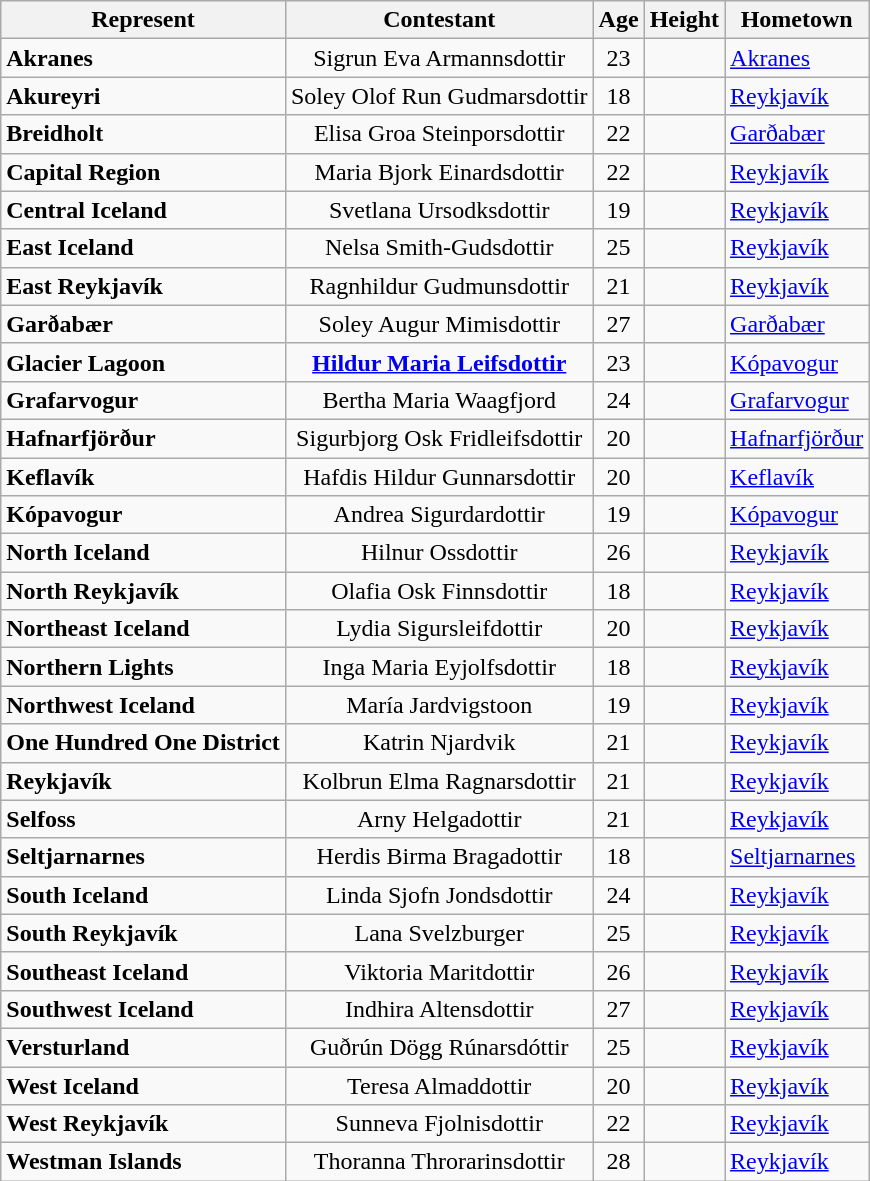<table class="sortable wikitable">
<tr>
<th>Represent</th>
<th>Contestant</th>
<th>Age</th>
<th>Height</th>
<th>Hometown</th>
</tr>
<tr>
<td><strong>Akranes</strong></td>
<td style="text-align:center;">Sigrun Eva Armannsdottir</td>
<td style="text-align:center;">23</td>
<td style="text-align:center;"></td>
<td><a href='#'>Akranes</a></td>
</tr>
<tr>
<td><strong>Akureyri</strong></td>
<td style="text-align:center;">Soley Olof Run Gudmarsdottir</td>
<td style="text-align:center;">18</td>
<td style="text-align:center;"></td>
<td><a href='#'>Reykjavík</a></td>
</tr>
<tr>
<td><strong>Breidholt</strong></td>
<td style="text-align:center;">Elisa Groa Steinporsdottir</td>
<td style="text-align:center;">22</td>
<td style="text-align:center;"></td>
<td><a href='#'>Garðabær</a></td>
</tr>
<tr>
<td><strong>Capital Region</strong></td>
<td style="text-align:center;">Maria Bjork Einardsdottir</td>
<td style="text-align:center;">22</td>
<td style="text-align:center;"></td>
<td><a href='#'>Reykjavík</a></td>
</tr>
<tr>
<td><strong>Central Iceland</strong></td>
<td style="text-align:center;">Svetlana Ursodksdottir</td>
<td style="text-align:center;">19</td>
<td style="text-align:center;"></td>
<td><a href='#'>Reykjavík</a></td>
</tr>
<tr>
<td><strong>East Iceland</strong></td>
<td style="text-align:center;">Nelsa Smith-Gudsdottir</td>
<td style="text-align:center;">25</td>
<td style="text-align:center;"></td>
<td><a href='#'>Reykjavík</a></td>
</tr>
<tr>
<td><strong>East Reykjavík</strong></td>
<td style="text-align:center;">Ragnhildur Gudmunsdottir</td>
<td style="text-align:center;">21</td>
<td style="text-align:center;"></td>
<td><a href='#'>Reykjavík</a></td>
</tr>
<tr>
<td><strong>Garðabær</strong></td>
<td style="text-align:center;">Soley Augur Mimisdottir</td>
<td style="text-align:center;">27</td>
<td style="text-align:center;"></td>
<td><a href='#'>Garðabær</a></td>
</tr>
<tr>
<td><strong>Glacier Lagoon</strong></td>
<td style="text-align:center;"><strong><a href='#'>Hildur Maria Leifsdottir</a></strong></td>
<td style="text-align:center;">23</td>
<td style="text-align:center;"></td>
<td><a href='#'>Kópavogur</a></td>
</tr>
<tr>
<td><strong>Grafarvogur</strong></td>
<td style="text-align:center;">Bertha Maria Waagfjord</td>
<td style="text-align:center;">24</td>
<td style="text-align:center;"></td>
<td><a href='#'>Grafarvogur</a></td>
</tr>
<tr>
<td><strong>Hafnarfjörður</strong></td>
<td style="text-align:center;">Sigurbjorg Osk Fridleifsdottir</td>
<td style="text-align:center;">20</td>
<td style="text-align:center;"></td>
<td><a href='#'>Hafnarfjörður</a></td>
</tr>
<tr>
<td><strong>Keflavík</strong></td>
<td style="text-align:center;">Hafdis Hildur Gunnarsdottir</td>
<td style="text-align:center;">20</td>
<td style="text-align:center;"></td>
<td><a href='#'>Keflavík</a></td>
</tr>
<tr>
<td><strong>Kópavogur</strong></td>
<td style="text-align:center;">Andrea Sigurdardottir</td>
<td style="text-align:center;">19</td>
<td style="text-align:center;"></td>
<td><a href='#'>Kópavogur</a></td>
</tr>
<tr>
<td><strong>North Iceland</strong></td>
<td style="text-align:center;">Hilnur Ossdottir</td>
<td style="text-align:center;">26</td>
<td style="text-align:center;"></td>
<td><a href='#'>Reykjavík</a></td>
</tr>
<tr>
<td><strong>North Reykjavík</strong></td>
<td style="text-align:center;">Olafia Osk Finnsdottir</td>
<td style="text-align:center;">18</td>
<td style="text-align:center;"></td>
<td><a href='#'>Reykjavík</a></td>
</tr>
<tr>
<td><strong>Northeast Iceland</strong></td>
<td style="text-align:center;">Lydia Sigursleifdottir</td>
<td style="text-align:center;">20</td>
<td style="text-align:center;"></td>
<td><a href='#'>Reykjavík</a></td>
</tr>
<tr>
<td><strong>Northern Lights</strong></td>
<td style="text-align:center;">Inga Maria Eyjolfsdottir</td>
<td style="text-align:center;">18</td>
<td style="text-align:center;"></td>
<td><a href='#'>Reykjavík</a></td>
</tr>
<tr>
<td><strong>Northwest Iceland</strong></td>
<td style="text-align:center;">María Jardvigstoon</td>
<td style="text-align:center;">19</td>
<td style="text-align:center;"></td>
<td><a href='#'>Reykjavík</a></td>
</tr>
<tr>
<td><strong>One Hundred One District</strong></td>
<td style="text-align:center;">Katrin Njardvik</td>
<td style="text-align:center;">21</td>
<td style="text-align:center;"></td>
<td><a href='#'>Reykjavík</a></td>
</tr>
<tr>
<td><strong>Reykjavík</strong></td>
<td style="text-align:center;">Kolbrun Elma Ragnarsdottir</td>
<td style="text-align:center;">21</td>
<td style="text-align:center;"></td>
<td><a href='#'>Reykjavík</a></td>
</tr>
<tr>
<td><strong>Selfoss</strong></td>
<td style="text-align:center;">Arny Helgadottir</td>
<td style="text-align:center;">21</td>
<td style="text-align:center;"></td>
<td><a href='#'>Reykjavík</a></td>
</tr>
<tr>
<td><strong>Seltjarnarnes</strong></td>
<td style="text-align:center;">Herdis Birma Bragadottir</td>
<td style="text-align:center;">18</td>
<td style="text-align:center;"></td>
<td><a href='#'>Seltjarnarnes</a></td>
</tr>
<tr>
<td><strong>South Iceland</strong></td>
<td style="text-align:center;">Linda Sjofn Jondsdottir</td>
<td style="text-align:center;">24</td>
<td style="text-align:center;"></td>
<td><a href='#'>Reykjavík</a></td>
</tr>
<tr>
<td><strong>South Reykjavík</strong></td>
<td style="text-align:center;">Lana Svelzburger</td>
<td style="text-align:center;">25</td>
<td style="text-align:center;"></td>
<td><a href='#'>Reykjavík</a></td>
</tr>
<tr>
<td><strong>Southeast Iceland</strong></td>
<td style="text-align:center;">Viktoria Maritdottir</td>
<td style="text-align:center;">26</td>
<td style="text-align:center;"></td>
<td><a href='#'>Reykjavík</a></td>
</tr>
<tr>
<td><strong>Southwest Iceland</strong></td>
<td style="text-align:center;">Indhira Altensdottir</td>
<td style="text-align:center;">27</td>
<td style="text-align:center;"></td>
<td><a href='#'>Reykjavík</a></td>
</tr>
<tr>
<td><strong>Versturland</strong></td>
<td style="text-align:center;">Guðrún Dögg Rúnarsdóttir</td>
<td style="text-align:center;">25</td>
<td style="text-align:center;"></td>
<td><a href='#'>Reykjavík</a></td>
</tr>
<tr>
<td><strong>West Iceland</strong></td>
<td style="text-align:center;">Teresa Almaddottir</td>
<td style="text-align:center;">20</td>
<td style="text-align:center;"></td>
<td><a href='#'>Reykjavík</a></td>
</tr>
<tr>
<td><strong>West Reykjavík</strong></td>
<td style="text-align:center;">Sunneva Fjolnisdottir</td>
<td style="text-align:center;">22</td>
<td style="text-align:center;"></td>
<td><a href='#'>Reykjavík</a></td>
</tr>
<tr>
<td><strong>Westman Islands</strong></td>
<td style="text-align:center;">Thoranna Throrarinsdottir</td>
<td style="text-align:center;">28</td>
<td style="text-align:center;"></td>
<td><a href='#'>Reykjavík</a></td>
</tr>
</table>
